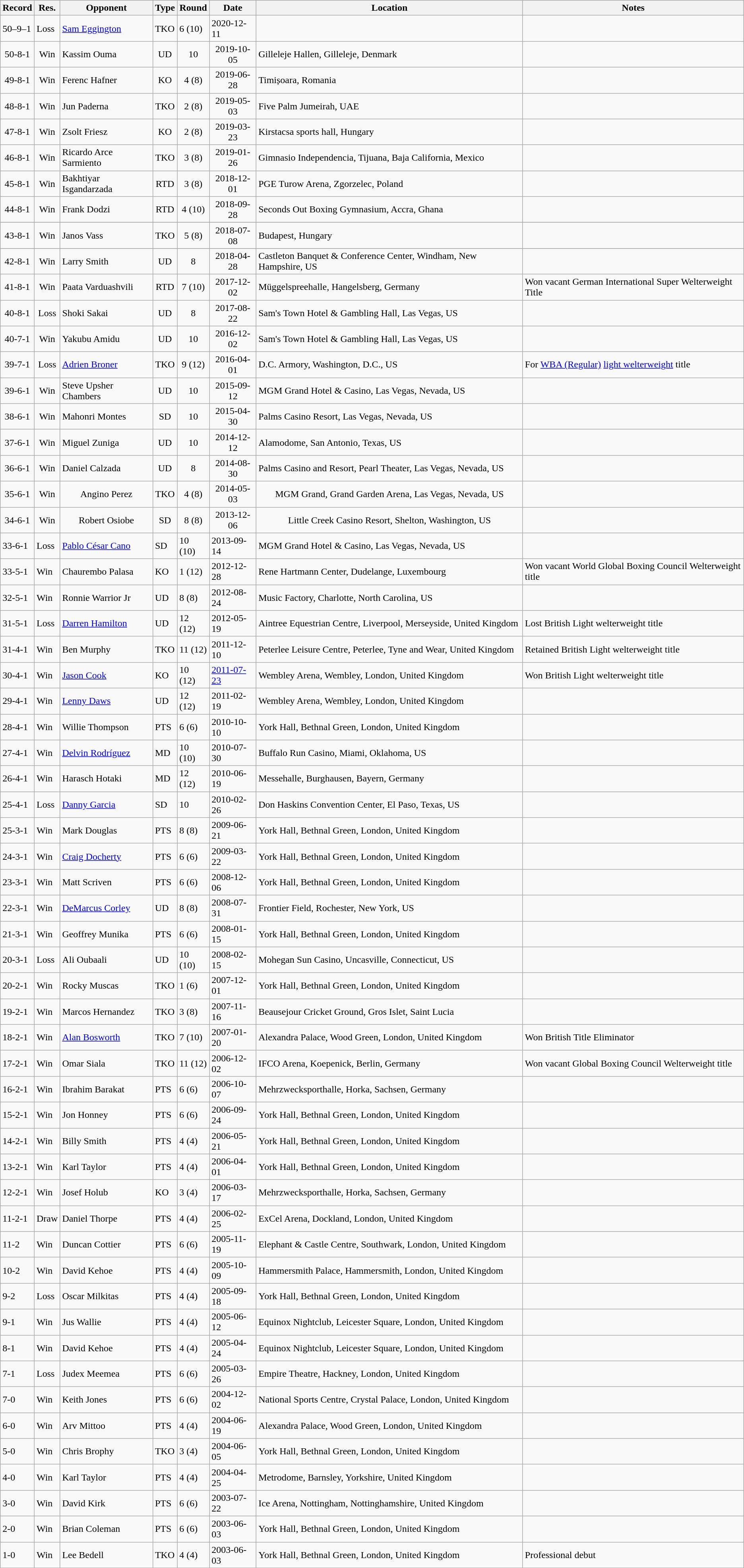<table class="wikitable">
<tr>
<th>Record</th>
<th>Res.</th>
<th>Opponent</th>
<th>Type</th>
<th>Round</th>
<th>Date</th>
<th>Location</th>
<th>Notes</th>
</tr>
<tr>
<td>50–9–1 </td>
<td>Loss</td>
<td align-left> <a href='#'>Sam Eggington</a></td>
<td>TKO</td>
<td>6 (10)</td>
<td>2020-12-11</td>
<td align=left> </td>
<td></td>
</tr>
<tr align=center>
<td>50-8-1 </td>
<td>Win</td>
<td align=left> Kassim Ouma</td>
<td>UD</td>
<td>10</td>
<td>2019-10-05</td>
<td align=left> Gilleleje Hallen, Gilleleje, Denmark</td>
<td></td>
</tr>
<tr align=center>
<td>49-8-1 </td>
<td>Win</td>
<td align=left> Ferenc Hafner</td>
<td>KO</td>
<td>4 (8)</td>
<td>2019-06-28</td>
<td align=left> Timișoara, Romania</td>
<td></td>
</tr>
<tr align=center>
<td>48-8-1 </td>
<td>Win</td>
<td align=left> Jun Paderna</td>
<td>TKO</td>
<td>2 (8)</td>
<td>2019-05-03</td>
<td align=left> Five Palm Jumeirah, UAE</td>
<td></td>
</tr>
<tr align=center>
<td>47-8-1 </td>
<td>Win</td>
<td align=left> Zsolt Friesz</td>
<td>KO</td>
<td>2 (8)</td>
<td>2019-03-23</td>
<td align=left> Kirstacsa sports hall, Hungary</td>
<td></td>
</tr>
<tr align=center>
<td>46-8-1 </td>
<td>Win</td>
<td align=left> Ricardo Arce Sarmiento</td>
<td>TKO</td>
<td>3 (8)</td>
<td>2019-01-26</td>
<td align=left> Gimnasio Independencia, Tijuana, Baja California, Mexico</td>
<td align=left></td>
</tr>
<tr align=center>
<td>45-8-1</td>
<td>Win</td>
<td align=left> Bakhtiyar Isgandarzada</td>
<td>RTD</td>
<td>3 (8)</td>
<td>2018-12-01</td>
<td align=left> PGE Turow Arena, Zgorzelec, Poland</td>
<td align=left></td>
</tr>
<tr align=center>
<td>44-8-1</td>
<td>Win</td>
<td align=left> Frank Dodzi</td>
<td>RTD</td>
<td>4 (10)</td>
<td>2018-09-28</td>
<td align=left> Seconds Out Boxing Gymnasium, Accra, Ghana</td>
<td></td>
</tr>
<tr align=center>
</tr>
<tr align=center>
<td>43-8-1</td>
<td>Win</td>
<td align=left> Janos Vass</td>
<td>TKO</td>
<td>5 (8)</td>
<td>2018-07-08</td>
<td align=left> Budapest, Hungary</td>
<td align=left></td>
</tr>
<tr align=center>
</tr>
<tr align=center>
<td>42-8-1</td>
<td>Win</td>
<td align=left>Larry Smith</td>
<td>UD</td>
<td>8</td>
<td>2018-04-28</td>
<td align=left> Castleton Banquet & Conference Center, Windham, New Hampshire, US</td>
<td align=left></td>
</tr>
<tr align=center>
<td>41-8-1</td>
<td>Win</td>
<td align=left> Paata Varduashvili</td>
<td>RTD</td>
<td>7 (10)</td>
<td>2017-12-02</td>
<td align=left> Müggelspreehalle, Hangelsberg, Germany</td>
<td align=left>Won vacant German International Super Welterweight Title</td>
</tr>
<tr align=center>
<td>40-8-1</td>
<td>Loss</td>
<td align=left> Shoki Sakai</td>
<td>UD</td>
<td>8</td>
<td>2017-08-22</td>
<td align=left> Sam's Town Hotel & Gambling Hall, Las Vegas, US</td>
<td align=left></td>
</tr>
<tr align=center>
<td>40-7-1</td>
<td>Win</td>
<td align=left> Yakubu Amidu</td>
<td>UD</td>
<td>10</td>
<td>2016-12-02</td>
<td align=left> Sam's Town Hotel & Gambling Hall, Las Vegas, US</td>
<td align=left></td>
</tr>
<tr align=center>
<td>39-7-1</td>
<td>Loss</td>
<td align=left> <a href='#'>Adrien Broner</a></td>
<td>TKO</td>
<td>9 (12)</td>
<td>2016-04-01</td>
<td align=left> D.C. Armory, Washington, D.C., US</td>
<td align=left>For <a href='#'>WBA (Regular)</a> <a href='#'>light welterweight</a> title</td>
</tr>
<tr align=center>
<td>39-6-1</td>
<td>Win</td>
<td align=left> Steve Upsher Chambers</td>
<td>UD</td>
<td>10</td>
<td>2015-09-12</td>
<td align=left> MGM Grand Hotel & Casino, Las Vegas, Nevada, US</td>
<td align=left></td>
</tr>
<tr align=center>
<td>38-6-1</td>
<td>Win</td>
<td align=left> Mahonri Montes</td>
<td>SD</td>
<td>10</td>
<td>2015-04-30</td>
<td align=left> Palms Casino Resort, Las Vegas, Nevada, US</td>
<td align=left></td>
</tr>
<tr align=center>
<td>37-6-1</td>
<td>Win</td>
<td align=left> Miguel Zuniga</td>
<td>UD</td>
<td>10</td>
<td>2014-12-12</td>
<td align=left> Alamodome, San Antonio, Texas, US</td>
<td align=left></td>
</tr>
<tr align=center>
<td>36-6-1</td>
<td>Win</td>
<td align=left> Daniel Calzada</td>
<td>UD</td>
<td>8</td>
<td>2014-08-30</td>
<td align=left> Palms Casino and Resort, Pearl Theater, Las Vegas, Nevada, US</td>
<td></td>
</tr>
<tr align=center>
<td>35-6-1</td>
<td>Win</td>
<td> Angino Perez</td>
<td TKO>TKO</td>
<td>4 (8)</td>
<td>2014-05-03</td>
<td> MGM Grand, Grand Garden Arena, Las Vegas, Nevada, US</td>
</tr>
<tr align=center>
<td>34-6-1</td>
<td>Win</td>
<td> Robert Osiobe</td>
<td>SD</td>
<td>8 (8)</td>
<td>2013-12-06</td>
<td> Little Creek Casino Resort, Shelton, Washington, US</td>
<td></td>
</tr>
<tr>
<td>33-6-1</td>
<td>Loss</td>
<td> <a href='#'>Pablo César Cano</a></td>
<td>SD</td>
<td>10 (10)</td>
<td>2013-09-14</td>
<td> MGM Grand Hotel & Casino, Las Vegas, Nevada, US</td>
<td></td>
</tr>
<tr>
<td>33-5-1</td>
<td>Win</td>
<td> Chaurembo Palasa</td>
<td>KO</td>
<td>1 (12)</td>
<td>2012-12-28</td>
<td> Rene Hartmann Center, Dudelange, Luxembourg</td>
<td>Won vacant World Global Boxing Council Welterweight title</td>
</tr>
<tr>
<td>32-5-1</td>
<td>Win</td>
<td> Ronnie Warrior Jr</td>
<td>UD</td>
<td>8 (8)</td>
<td>2012-08-24</td>
<td> Music Factory, Charlotte, North Carolina, US</td>
<td></td>
</tr>
<tr>
<td>31-5-1</td>
<td>Loss</td>
<td> <a href='#'>Darren Hamilton</a></td>
<td>UD</td>
<td>12 (12)</td>
<td>2012-05-19</td>
<td> Aintree Equestrian Centre, Liverpool, Merseyside, United Kingdom</td>
<td>Lost British Light welterweight title</td>
</tr>
<tr>
<td>31-4-1</td>
<td>Win</td>
<td> Ben Murphy</td>
<td>TKO</td>
<td>11 (12)</td>
<td>2011-12-10</td>
<td> Peterlee Leisure Centre, Peterlee, Tyne and Wear, United Kingdom</td>
<td>Retained British Light welterweight title</td>
</tr>
<tr>
<td>30-4-1</td>
<td>Win</td>
<td> <a href='#'>Jason Cook</a></td>
<td>KO</td>
<td>10 (12)</td>
<td><a href='#'>2011-07-23</a></td>
<td> Wembley Arena, Wembley, London, United Kingdom</td>
<td>Won British Light welterweight title</td>
</tr>
<tr>
<td>29-4-1</td>
<td>Win</td>
<td> <a href='#'>Lenny Daws</a></td>
<td>UD</td>
<td>12 (12)</td>
<td>2011-02-19</td>
<td> Wembley Arena, Wembley, London, United Kingdom</td>
<td></td>
</tr>
<tr>
<td>28-4-1</td>
<td>Win</td>
<td> Willie Thompson</td>
<td>PTS</td>
<td>6 (6)</td>
<td>2010-10-10</td>
<td> York Hall, Bethnal Green, London, United Kingdom</td>
<td></td>
</tr>
<tr>
<td>27-4-1</td>
<td>Win</td>
<td> <a href='#'>Delvin Rodríguez</a></td>
<td>MD</td>
<td>10 (10)</td>
<td>2010-07-30</td>
<td> Buffalo Run Casino, Miami, Oklahoma, US</td>
<td></td>
</tr>
<tr>
<td>26-4-1</td>
<td>Win</td>
<td> Harasch Hotaki</td>
<td>MD</td>
<td>12 (12)</td>
<td>2010-06-19</td>
<td> Messehalle, Burghausen, Bayern, Germany</td>
<td></td>
</tr>
<tr>
<td>25-4-1</td>
<td>Loss</td>
<td> <a href='#'>Danny Garcia</a></td>
<td>SD</td>
<td>10</td>
<td>2010-02-26</td>
<td> Don Haskins Convention Center, El Paso, Texas, US</td>
<td></td>
</tr>
<tr>
<td>25-3-1</td>
<td>Win</td>
<td> Mark Douglas</td>
<td>PTS</td>
<td>8 (8)</td>
<td>2009-06-21</td>
<td> York Hall, Bethnal Green, London, United Kingdom</td>
<td></td>
</tr>
<tr>
<td>24-3-1</td>
<td>Win</td>
<td> <a href='#'>Craig Docherty</a></td>
<td>PTS</td>
<td>6 (6)</td>
<td>2009-03-22</td>
<td> York Hall, Bethnal Green, London, United Kingdom</td>
<td></td>
</tr>
<tr>
<td>23-3-1</td>
<td>Win</td>
<td> Matt Scriven</td>
<td>PTS</td>
<td>6 (6)</td>
<td>2008-12-06</td>
<td> York Hall, Bethnal Green, London, United Kingdom</td>
<td></td>
</tr>
<tr>
<td>22-3-1</td>
<td>Win</td>
<td> <a href='#'>DeMarcus Corley</a></td>
<td>UD</td>
<td>8 (8)</td>
<td>2008-07-31</td>
<td> Frontier Field, Rochester, New York, US</td>
<td></td>
</tr>
<tr>
<td>21-3-1</td>
<td>Win</td>
<td> Geoffrey Munika</td>
<td>PTS</td>
<td>6 (6)</td>
<td>2008-01-15</td>
<td> York Hall, Bethnal Green, London, United Kingdom</td>
<td></td>
</tr>
<tr>
<td>20-3-1</td>
<td>Loss</td>
<td> Ali Oubaali</td>
<td>UD</td>
<td>10 (10)</td>
<td>2008-02-15</td>
<td> Mohegan Sun Casino, Uncasville, Connecticut, US</td>
<td></td>
</tr>
<tr>
<td>20-2-1</td>
<td>Win</td>
<td> Rocky Muscas</td>
<td>TKO</td>
<td>1 (6)</td>
<td>2007-12-01</td>
<td> York Hall, Bethnal Green, London, United Kingdom</td>
<td></td>
</tr>
<tr>
<td>19-2-1</td>
<td>Win</td>
<td> Marcos Hernandez</td>
<td>TKO</td>
<td>3 (8)</td>
<td>2007-11-16</td>
<td> Beausejour Cricket Ground, Gros Islet, Saint Lucia</td>
<td></td>
</tr>
<tr>
<td>18-2-1</td>
<td>Win</td>
<td> <a href='#'>Alan Bosworth</a></td>
<td>TKO</td>
<td>7 (10)</td>
<td>2007-01-20</td>
<td> Alexandra Palace, Wood Green, London, United Kingdom</td>
<td>Won British Title Eliminator</td>
</tr>
<tr>
<td>17-2-1</td>
<td>Win</td>
<td> Omar Siala</td>
<td>TKO</td>
<td>11 (12)</td>
<td>2006-12-02</td>
<td> IFCO Arena, Koepenick, Berlin, Germany</td>
<td>Won vacant Global Boxing Council Welterweight title</td>
</tr>
<tr>
<td>16-2-1</td>
<td>Win</td>
<td> Ibrahim Barakat</td>
<td>PTS</td>
<td>6 (6)</td>
<td>2006-10-07</td>
<td> Mehrzwecksporthalle, Horka, Sachsen, Germany</td>
<td></td>
</tr>
<tr>
<td>15-2-1</td>
<td>Win</td>
<td> Jon Honney</td>
<td>PTS</td>
<td>6 (6)</td>
<td>2006-09-24</td>
<td> York Hall, Bethnal Green, London, United Kingdom</td>
<td></td>
</tr>
<tr>
<td>14-2-1</td>
<td>Win</td>
<td> Billy Smith</td>
<td>PTS</td>
<td>4 (4)</td>
<td>2006-05-21</td>
<td> York Hall, Bethnal Green, London, United Kingdom</td>
<td></td>
</tr>
<tr>
<td>13-2-1</td>
<td>Win</td>
<td> Karl Taylor</td>
<td>PTS</td>
<td>4 (4)</td>
<td>2006-04-01</td>
<td> York Hall, Bethnal Green, London, United Kingdom</td>
<td></td>
</tr>
<tr>
<td>12-2-1</td>
<td>Win</td>
<td> Josef Holub</td>
<td>KO</td>
<td>3 (4)</td>
<td>2006-03-17</td>
<td> Mehrzwecksporthalle, Horka, Sachsen, Germany</td>
<td></td>
</tr>
<tr>
<td>11-2-1</td>
<td>Draw</td>
<td> Daniel Thorpe</td>
<td>PTS</td>
<td>4 (4)</td>
<td>2006-02-25</td>
<td> ExCel Arena, Dockland, London, United Kingdom</td>
<td></td>
</tr>
<tr>
<td>11-2</td>
<td>Win</td>
<td> Duncan Cottier</td>
<td>PTS</td>
<td>6 (6)</td>
<td>2005-11-19</td>
<td> Elephant & Castle Centre, Southwark, London, United Kingdom</td>
<td></td>
</tr>
<tr>
<td>10-2</td>
<td>Win</td>
<td> David Kehoe</td>
<td>PTS</td>
<td>4 (4)</td>
<td>2005-10-09</td>
<td> Hammersmith Palace, Hammersmith, London, United Kingdom</td>
<td></td>
</tr>
<tr>
<td>9-2</td>
<td>Loss</td>
<td> Oscar Milkitas</td>
<td>PTS</td>
<td>4 (4)</td>
<td>2005-09-18</td>
<td> York Hall, Bethnal Green, London, United Kingdom</td>
<td></td>
</tr>
<tr>
<td>9-1</td>
<td>Win</td>
<td> Jus Wallie</td>
<td>PTS</td>
<td>4 (4)</td>
<td>2005-06-12</td>
<td> Equinox Nightclub, Leicester Square, London, United Kingdom</td>
<td></td>
</tr>
<tr>
<td>8-1</td>
<td>Win</td>
<td> David Kehoe</td>
<td>PTS</td>
<td>4 (4)</td>
<td>2005-04-24</td>
<td> Equinox Nightclub, Leicester Square, London, United Kingdom</td>
<td></td>
</tr>
<tr>
<td>7-1</td>
<td>Loss</td>
<td> Judex Meemea</td>
<td>PTS</td>
<td>6 (6)</td>
<td>2005-03-26</td>
<td> Empire Theatre, Hackney, London, United Kingdom</td>
<td></td>
</tr>
<tr>
<td>7-0</td>
<td>Win</td>
<td> Keith Jones</td>
<td>PTS</td>
<td>6 (6)</td>
<td>2004-12-02</td>
<td> National Sports Centre, Crystal Palace, London, United Kingdom</td>
<td></td>
</tr>
<tr>
<td>6-0</td>
<td>Win</td>
<td> Arv Mittoo</td>
<td>PTS</td>
<td>4 (4)</td>
<td>2004-06-19</td>
<td> Alexandra Palace, Wood Green, London, United Kingdom</td>
<td></td>
</tr>
<tr>
<td>5-0</td>
<td>Win</td>
<td> Chris Brophy</td>
<td>TKO</td>
<td>3 (4)</td>
<td>2004-06-05</td>
<td> York Hall, Bethnal Green, London, United Kingdom</td>
<td></td>
</tr>
<tr>
<td>4-0</td>
<td>Win</td>
<td> Karl Taylor</td>
<td>PTS</td>
<td>4 (4)</td>
<td>2004-04-25</td>
<td> Metrodome, Barnsley, Yorkshire, United Kingdom</td>
<td></td>
</tr>
<tr>
<td>3-0</td>
<td>Win</td>
<td> David Kirk</td>
<td>PTS</td>
<td>6 (6)</td>
<td>2003-07-22</td>
<td> Ice Arena, Nottingham, Nottinghamshire, United Kingdom</td>
<td></td>
</tr>
<tr>
<td>2-0</td>
<td>Win</td>
<td> Brian Coleman</td>
<td>PTS</td>
<td>6 (6)</td>
<td>2003-06-03</td>
<td> York Hall, Bethnal Green, London, United Kingdom</td>
<td></td>
</tr>
<tr>
<td>1-0</td>
<td>Win</td>
<td> Lee Bedell</td>
<td>TKO</td>
<td>4 (4)</td>
<td>2003-06-03</td>
<td> York Hall, Bethnal Green, London, United Kingdom</td>
<td>Professional debut</td>
</tr>
</table>
